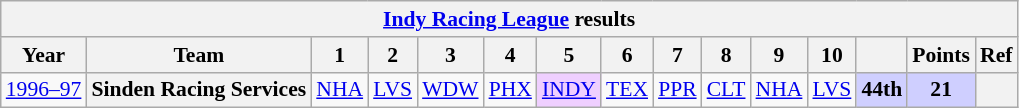<table class="wikitable" style="text-align:center; font-size:90%">
<tr>
<th colspan=45><a href='#'>Indy Racing League</a> results</th>
</tr>
<tr>
<th>Year</th>
<th>Team</th>
<th>1</th>
<th>2</th>
<th>3</th>
<th>4</th>
<th>5</th>
<th>6</th>
<th>7</th>
<th>8</th>
<th>9</th>
<th>10</th>
<th></th>
<th>Points</th>
<th>Ref</th>
</tr>
<tr>
<td><a href='#'>1996–97</a></td>
<th>Sinden Racing Services</th>
<td><a href='#'>NHA</a></td>
<td><a href='#'>LVS</a></td>
<td><a href='#'>WDW</a></td>
<td><a href='#'>PHX</a></td>
<td style="background:#EFCFFF;"><a href='#'>INDY</a><br></td>
<td><a href='#'>TEX</a></td>
<td><a href='#'>PPR</a></td>
<td><a href='#'>CLT</a></td>
<td><a href='#'>NHA</a></td>
<td><a href='#'>LVS</a></td>
<th style="background:#CFCFFF;">44th</th>
<th style="background:#CFCFFF;">21</th>
<th></th>
</tr>
</table>
